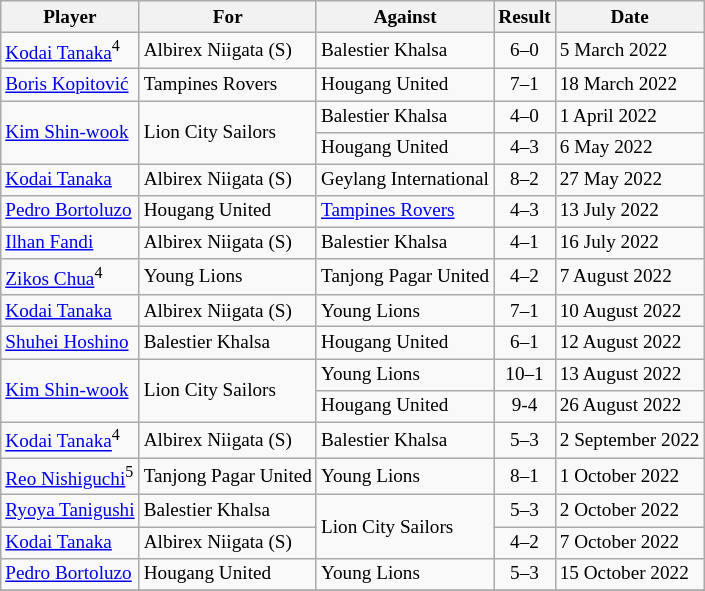<table class="wikitable plainrowheaders sortable" style="font-size:80%">
<tr>
<th>Player</th>
<th>For</th>
<th>Against</th>
<th style="text-align:center">Result</th>
<th>Date</th>
</tr>
<tr>
<td> <a href='#'>Kodai Tanaka</a><sup>4</sup></td>
<td>Albirex Niigata (S)</td>
<td>Balestier Khalsa</td>
<td style="text-align:center;">6–0</td>
<td>5 March 2022</td>
</tr>
<tr>
<td> <a href='#'>Boris Kopitović</a></td>
<td>Tampines Rovers</td>
<td>Hougang United</td>
<td style="text-align:center;">7–1</td>
<td>18 March 2022</td>
</tr>
<tr>
<td align="left" rowspan="2"> <a href='#'>Kim Shin-wook</a></td>
<td rowspan="2">Lion City Sailors</td>
<td>Balestier Khalsa</td>
<td style="text-align:center;">4–0</td>
<td>1 April 2022</td>
</tr>
<tr>
<td>Hougang United</td>
<td style="text-align:center;">4–3</td>
<td>6 May 2022</td>
</tr>
<tr>
<td> <a href='#'>Kodai Tanaka</a></td>
<td>Albirex Niigata (S)</td>
<td>Geylang International</td>
<td style="text-align:center;">8–2</td>
<td>27 May 2022</td>
</tr>
<tr>
<td> <a href='#'>Pedro Bortoluzo</a></td>
<td>Hougang United</td>
<td><a href='#'>Tampines Rovers</a></td>
<td style="text-align:center;">4–3</td>
<td>13 July 2022</td>
</tr>
<tr>
<td> <a href='#'>Ilhan Fandi</a></td>
<td>Albirex Niigata (S)</td>
<td>Balestier Khalsa</td>
<td style="text-align:center;">4–1</td>
<td>16 July 2022</td>
</tr>
<tr>
<td> <a href='#'>Zikos Chua</a><sup>4</sup></td>
<td>Young Lions</td>
<td>Tanjong Pagar United</td>
<td style="text-align:center;">4–2</td>
<td>7 August 2022</td>
</tr>
<tr>
<td> <a href='#'>Kodai Tanaka</a></td>
<td>Albirex Niigata (S)</td>
<td>Young Lions</td>
<td style="text-align:center;">7–1</td>
<td>10 August 2022</td>
</tr>
<tr>
<td> <a href='#'>Shuhei Hoshino</a></td>
<td>Balestier Khalsa</td>
<td>Hougang United</td>
<td style="text-align:center;">6–1</td>
<td>12 August 2022</td>
</tr>
<tr>
<td align="left" rowspan="2"> <a href='#'>Kim Shin-wook</a></td>
<td rowspan="2">Lion City Sailors</td>
<td>Young Lions</td>
<td style="text-align:center;">10–1</td>
<td>13 August 2022</td>
</tr>
<tr>
<td>Hougang United</td>
<td style="text-align:center;">9-4</td>
<td>26 August 2022</td>
</tr>
<tr>
<td> <a href='#'>Kodai Tanaka</a><sup>4</sup></td>
<td>Albirex Niigata (S)</td>
<td>Balestier Khalsa</td>
<td style="text-align:center;">5–3</td>
<td>2 September 2022</td>
</tr>
<tr>
<td> <a href='#'>Reo Nishiguchi</a><sup>5</sup></td>
<td>Tanjong Pagar United</td>
<td>Young Lions</td>
<td style="text-align:center;">8–1</td>
<td>1 October 2022</td>
</tr>
<tr>
<td> <a href='#'>Ryoya Tanigushi</a></td>
<td>Balestier Khalsa</td>
<td rowspan="2">Lion City Sailors</td>
<td style="text-align:center;">5–3</td>
<td>2 October 2022</td>
</tr>
<tr>
<td> <a href='#'>Kodai Tanaka</a></td>
<td>Albirex Niigata (S)</td>
<td style="text-align:center;">4–2</td>
<td>7 October 2022</td>
</tr>
<tr>
<td> <a href='#'>Pedro Bortoluzo</a></td>
<td>Hougang United</td>
<td>Young Lions</td>
<td style="text-align:center;">5–3</td>
<td>15 October 2022</td>
</tr>
<tr>
</tr>
</table>
